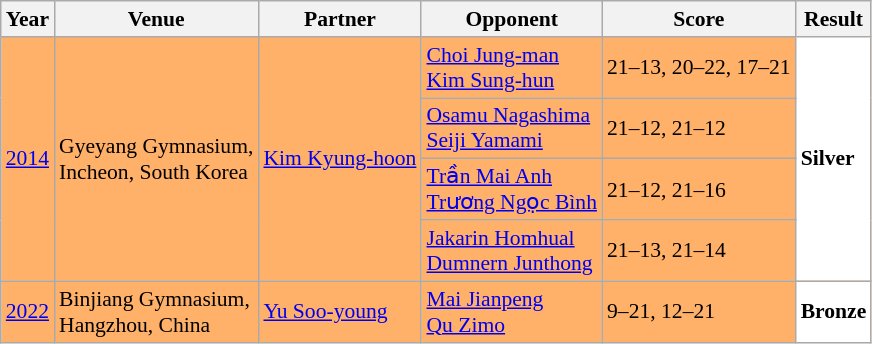<table class="sortable wikitable" style="font-size: 90%;">
<tr>
<th>Year</th>
<th>Venue</th>
<th>Partner</th>
<th>Opponent</th>
<th>Score</th>
<th>Result</th>
</tr>
<tr style="background:#FFB069">
<td rowspan="4" align="center"><a href='#'>2014</a></td>
<td rowspan="4" align="left">Gyeyang Gymnasium,<br>Incheon, South Korea</td>
<td rowspan="4" align="left">  <a href='#'>Kim Kyung-hoon</a></td>
<td align="left"> <a href='#'>Choi Jung-man</a><br> <a href='#'>Kim Sung-hun</a></td>
<td align="left">21–13, 20–22, 17–21</td>
<td rowspan="4" style="text-align:left; background:white"> <strong>Silver</strong></td>
</tr>
<tr style="background:#FFB069">
<td align="left"> <a href='#'>Osamu Nagashima</a><br> <a href='#'>Seiji Yamami</a></td>
<td align="left">21–12, 21–12</td>
</tr>
<tr style="background:#FFB069">
<td align="left"> <a href='#'>Trần Mai Anh</a><br> <a href='#'>Trương Ngọc Bình</a></td>
<td align="left">21–12, 21–16</td>
</tr>
<tr style="background:#FFB069">
<td align="left"> <a href='#'>Jakarin Homhual</a><br> <a href='#'>Dumnern Junthong</a></td>
<td align="left">21–13, 21–14</td>
</tr>
<tr style="background:#FFB069">
<td align="center"><a href='#'>2022</a></td>
<td align="left">Binjiang Gymnasium,<br>Hangzhou, China</td>
<td align="left">  <a href='#'>Yu Soo-young</a></td>
<td align="left"> <a href='#'>Mai Jianpeng</a><br> <a href='#'>Qu Zimo</a></td>
<td align="left">9–21, 12–21</td>
<td style="text-align:left; background:white"> <strong>Bronze</strong></td>
</tr>
</table>
